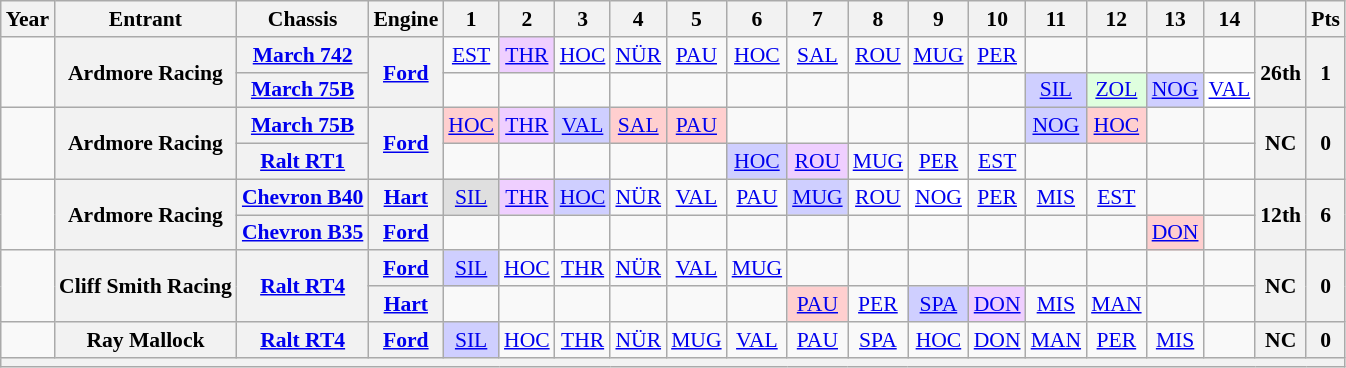<table class="wikitable" style="text-align:center; font-size:90%">
<tr>
<th>Year</th>
<th>Entrant</th>
<th>Chassis</th>
<th>Engine</th>
<th>1</th>
<th>2</th>
<th>3</th>
<th>4</th>
<th>5</th>
<th>6</th>
<th>7</th>
<th>8</th>
<th>9</th>
<th>10</th>
<th>11</th>
<th>12</th>
<th>13</th>
<th>14</th>
<th></th>
<th>Pts</th>
</tr>
<tr>
<td rowspan=2></td>
<th rowspan=2>Ardmore Racing</th>
<th><a href='#'>March 742</a></th>
<th rowspan=2><a href='#'>Ford</a></th>
<td><a href='#'>EST</a></td>
<td style="background:#EFCFFF;"><a href='#'>THR</a><br></td>
<td><a href='#'>HOC</a></td>
<td><a href='#'>NÜR</a></td>
<td><a href='#'>PAU</a></td>
<td><a href='#'>HOC</a></td>
<td><a href='#'>SAL</a></td>
<td><a href='#'>ROU</a></td>
<td><a href='#'>MUG</a></td>
<td><a href='#'>PER</a></td>
<td></td>
<td></td>
<td></td>
<td></td>
<th rowspan=2>26th</th>
<th rowspan=2>1</th>
</tr>
<tr>
<th><a href='#'>March 75B</a></th>
<td></td>
<td></td>
<td></td>
<td></td>
<td></td>
<td></td>
<td></td>
<td></td>
<td></td>
<td></td>
<td style="background:#CFCFFF;"><a href='#'>SIL</a><br></td>
<td style="background:#DFFFDF;"><a href='#'>ZOL</a><br></td>
<td style="background:#CFCFFF;"><a href='#'>NOG</a><br></td>
<td style="background:#FFFFFF;"><a href='#'>VAL</a><br></td>
</tr>
<tr>
<td rowspan=2></td>
<th rowspan=2>Ardmore Racing</th>
<th><a href='#'>March 75B</a></th>
<th rowspan=2><a href='#'>Ford</a></th>
<td style="background:#FFCFCF;"><a href='#'>HOC</a><br></td>
<td style="background:#EFCFFF;"><a href='#'>THR</a><br></td>
<td style="background:#CFCFFF;"><a href='#'>VAL</a><br></td>
<td style="background:#FFCFCF;"><a href='#'>SAL</a><br></td>
<td style="background:#FFCFCF;"><a href='#'>PAU</a><br></td>
<td></td>
<td></td>
<td></td>
<td></td>
<td></td>
<td style="background:#CFCFFF;"><a href='#'>NOG</a><br></td>
<td style="background:#FFCFCF;"><a href='#'>HOC</a><br></td>
<td></td>
<td></td>
<th rowspan=2>NC</th>
<th rowspan=2>0</th>
</tr>
<tr>
<th><a href='#'>Ralt RT1</a></th>
<td></td>
<td></td>
<td></td>
<td></td>
<td></td>
<td style="background:#CFCFFF;"><a href='#'>HOC</a><br></td>
<td style="background:#EFCFFF;"><a href='#'>ROU</a><br></td>
<td><a href='#'>MUG</a></td>
<td><a href='#'>PER</a></td>
<td><a href='#'>EST</a></td>
<td></td>
<td></td>
<td></td>
<td></td>
</tr>
<tr>
<td rowspan=2></td>
<th rowspan=2>Ardmore Racing</th>
<th><a href='#'>Chevron B40</a></th>
<th><a href='#'>Hart</a></th>
<td style="background:#DFDFDF;"><a href='#'>SIL</a><br></td>
<td style="background:#EFCFFF;"><a href='#'>THR</a><br></td>
<td style="background:#CFCFFF;"><a href='#'>HOC</a><br></td>
<td><a href='#'>NÜR</a></td>
<td><a href='#'>VAL</a></td>
<td><a href='#'>PAU</a></td>
<td style="background:#CFCFFF;"><a href='#'>MUG</a><br></td>
<td><a href='#'>ROU</a></td>
<td style="background:#FFFFFF;"><a href='#'>NOG</a><br></td>
<td><a href='#'>PER</a></td>
<td><a href='#'>MIS</a></td>
<td><a href='#'>EST</a></td>
<td></td>
<td></td>
<th rowspan=2>12th</th>
<th rowspan=2>6</th>
</tr>
<tr>
<th><a href='#'>Chevron B35</a></th>
<th><a href='#'>Ford</a></th>
<td></td>
<td></td>
<td></td>
<td></td>
<td></td>
<td></td>
<td></td>
<td></td>
<td></td>
<td></td>
<td></td>
<td></td>
<td style="background:#FFCFCF;"><a href='#'>DON</a><br></td>
<td></td>
</tr>
<tr>
<td rowspan=2></td>
<th rowspan=2>Cliff Smith Racing</th>
<th rowspan=2><a href='#'>Ralt RT4</a></th>
<th><a href='#'>Ford</a></th>
<td style="background:#CFCFFF;"><a href='#'>SIL</a><br></td>
<td><a href='#'>HOC</a></td>
<td><a href='#'>THR</a></td>
<td><a href='#'>NÜR</a></td>
<td><a href='#'>VAL</a></td>
<td><a href='#'>MUG</a></td>
<td></td>
<td></td>
<td></td>
<td></td>
<td></td>
<td></td>
<td></td>
<td></td>
<th rowspan=2>NC</th>
<th rowspan=2>0</th>
</tr>
<tr>
<th><a href='#'>Hart</a></th>
<td></td>
<td></td>
<td></td>
<td></td>
<td></td>
<td></td>
<td style="background:#FFCFCF;"><a href='#'>PAU</a><br></td>
<td><a href='#'>PER</a></td>
<td style="background:#CFCFFF;"><a href='#'>SPA</a><br></td>
<td style="background:#EFCFFF;"><a href='#'>DON</a><br></td>
<td><a href='#'>MIS</a></td>
<td><a href='#'>MAN</a></td>
<td></td>
<td></td>
</tr>
<tr>
<td></td>
<th>Ray Mallock</th>
<th><a href='#'>Ralt RT4</a></th>
<th><a href='#'>Ford</a></th>
<td style="background:#CFCFFF;"><a href='#'>SIL</a><br></td>
<td><a href='#'>HOC</a></td>
<td><a href='#'>THR</a></td>
<td><a href='#'>NÜR</a></td>
<td><a href='#'>MUG</a></td>
<td><a href='#'>VAL</a></td>
<td><a href='#'>PAU</a></td>
<td><a href='#'>SPA</a></td>
<td><a href='#'>HOC</a></td>
<td><a href='#'>DON</a></td>
<td><a href='#'>MAN</a></td>
<td><a href='#'>PER</a></td>
<td><a href='#'>MIS</a></td>
<td></td>
<th>NC</th>
<th>0</th>
</tr>
<tr>
<th colspan="20"></th>
</tr>
</table>
